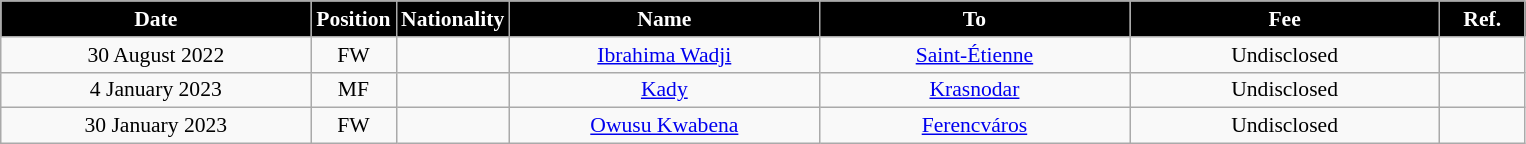<table class="wikitable"  style="text-align:center; font-size:90%; ">
<tr>
<th style="background:#000000; color:#fff; width:200px;">Date</th>
<th style="background:#000000; color:#fff; width:50px;">Position</th>
<th style="background:#000000; color:#fff; width:50px;">Nationality</th>
<th style="background:#000000; color:#fff; width:200px;">Name</th>
<th style="background:#000000; color:#fff; width:200px;">To</th>
<th style="background:#000000; color:#fff; width:200px;">Fee</th>
<th style="background:#000000; color:#fff; width:50px;">Ref.</th>
</tr>
<tr>
<td>30 August 2022</td>
<td>FW</td>
<td></td>
<td><a href='#'>Ibrahima Wadji</a></td>
<td><a href='#'>Saint-Étienne</a></td>
<td>Undisclosed</td>
<td></td>
</tr>
<tr>
<td>4 January 2023</td>
<td>MF</td>
<td></td>
<td><a href='#'>Kady</a></td>
<td><a href='#'>Krasnodar</a></td>
<td>Undisclosed</td>
<td></td>
</tr>
<tr>
<td>30 January 2023</td>
<td>FW</td>
<td></td>
<td><a href='#'>Owusu Kwabena</a></td>
<td><a href='#'>Ferencváros</a></td>
<td>Undisclosed</td>
<td></td>
</tr>
</table>
